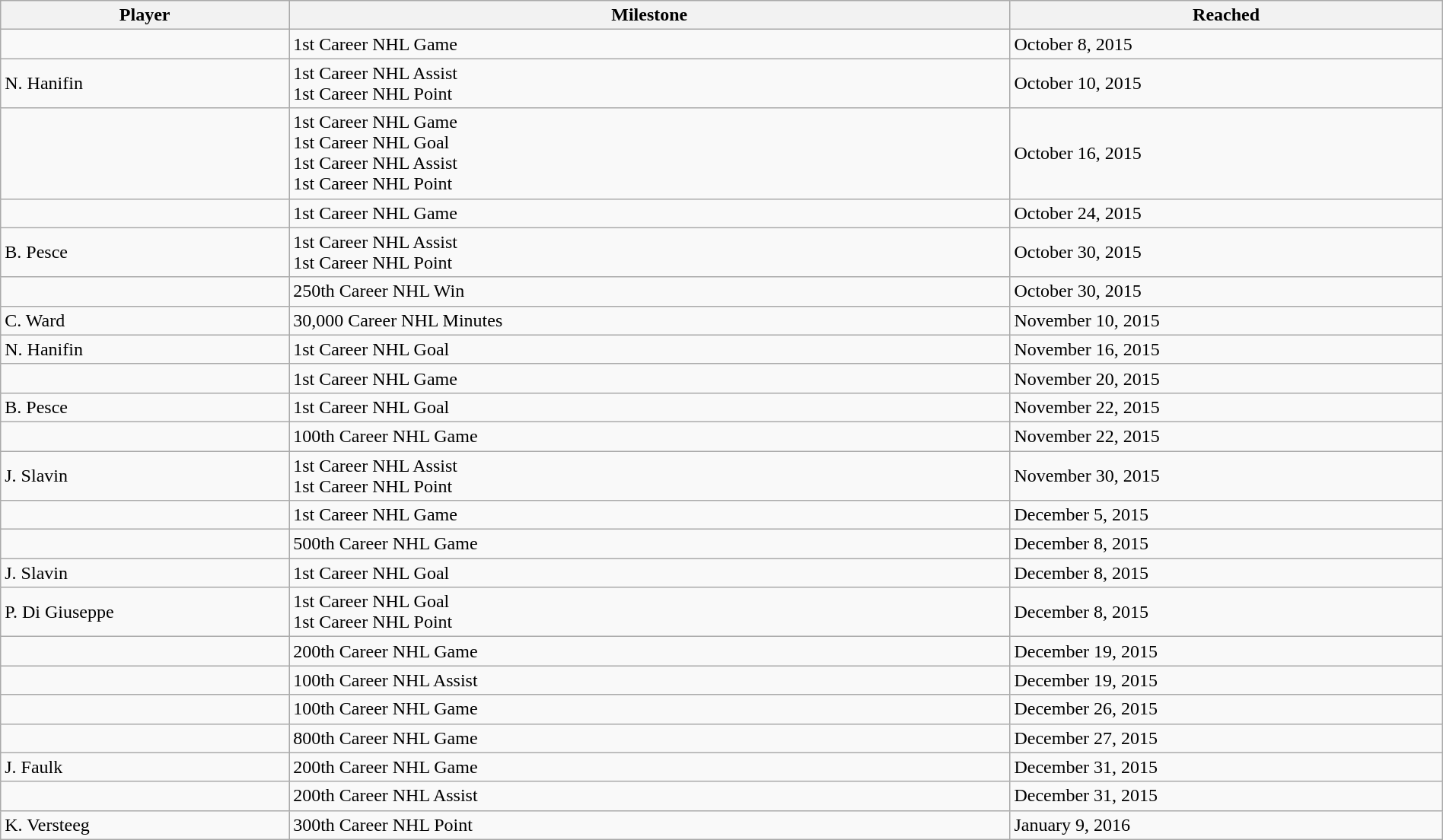<table class="wikitable sortable" style="width:100%;">
<tr align=center>
<th style="width:20%;">Player</th>
<th style="width:50%;">Milestone</th>
<th style="width:30%;" data-sort-type="date">Reached</th>
</tr>
<tr>
<td></td>
<td>1st Career NHL Game</td>
<td>October 8, 2015</td>
</tr>
<tr>
<td>N. Hanifin</td>
<td>1st Career NHL Assist<br>1st Career NHL Point</td>
<td>October 10, 2015</td>
</tr>
<tr>
<td></td>
<td>1st Career NHL Game<br>1st Career NHL Goal<br>1st Career NHL Assist<br>1st Career NHL Point</td>
<td>October 16, 2015</td>
</tr>
<tr>
<td></td>
<td>1st Career NHL Game</td>
<td>October 24, 2015</td>
</tr>
<tr>
<td>B. Pesce</td>
<td>1st Career NHL Assist<br>1st Career NHL Point</td>
<td>October 30, 2015</td>
</tr>
<tr>
<td></td>
<td>250th Career NHL Win</td>
<td>October 30, 2015</td>
</tr>
<tr>
<td>C. Ward</td>
<td>30,000 Career NHL Minutes</td>
<td>November 10, 2015</td>
</tr>
<tr>
<td>N. Hanifin</td>
<td>1st Career NHL Goal</td>
<td>November 16, 2015</td>
</tr>
<tr>
<td></td>
<td>1st Career NHL Game</td>
<td>November 20, 2015</td>
</tr>
<tr>
<td>B. Pesce</td>
<td>1st Career NHL Goal</td>
<td>November 22, 2015</td>
</tr>
<tr>
<td></td>
<td>100th Career NHL Game</td>
<td>November 22, 2015</td>
</tr>
<tr>
<td>J. Slavin</td>
<td>1st Career NHL Assist<br>1st Career NHL Point</td>
<td>November 30, 2015</td>
</tr>
<tr>
<td></td>
<td>1st Career NHL Game</td>
<td>December 5, 2015</td>
</tr>
<tr>
<td></td>
<td>500th Career NHL Game</td>
<td>December 8, 2015</td>
</tr>
<tr>
<td>J. Slavin</td>
<td>1st Career NHL Goal</td>
<td>December 8, 2015</td>
</tr>
<tr>
<td>P. Di Giuseppe</td>
<td>1st Career NHL Goal<br>1st Career NHL Point</td>
<td>December 8, 2015</td>
</tr>
<tr>
<td></td>
<td>200th Career NHL Game</td>
<td>December 19, 2015</td>
</tr>
<tr>
<td></td>
<td>100th Career NHL Assist</td>
<td>December 19, 2015</td>
</tr>
<tr>
<td></td>
<td>100th Career NHL Game</td>
<td>December 26, 2015</td>
</tr>
<tr>
<td></td>
<td>800th Career NHL Game</td>
<td>December 27, 2015</td>
</tr>
<tr>
<td>J. Faulk</td>
<td>200th Career NHL Game</td>
<td>December 31, 2015</td>
</tr>
<tr>
<td></td>
<td>200th Career NHL Assist</td>
<td>December 31, 2015</td>
</tr>
<tr>
<td>K. Versteeg</td>
<td>300th Career NHL Point</td>
<td>January 9, 2016</td>
</tr>
</table>
